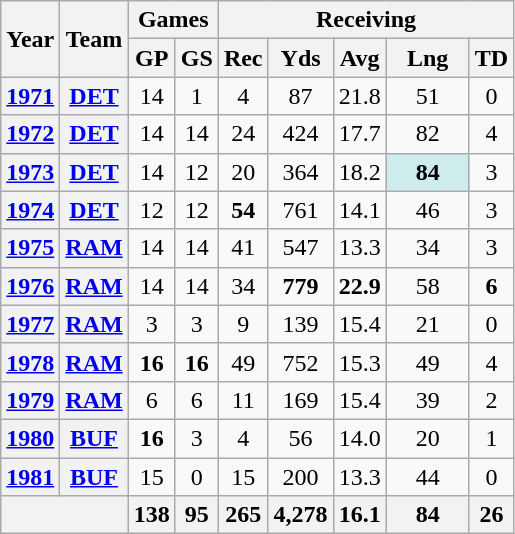<table class="wikitable" style="text-align:center">
<tr>
<th rowspan="2">Year</th>
<th rowspan="2">Team</th>
<th colspan="2">Games</th>
<th colspan="5">Receiving</th>
</tr>
<tr>
<th>GP</th>
<th>GS</th>
<th>Rec</th>
<th>Yds</th>
<th>Avg</th>
<th>Lng</th>
<th>TD</th>
</tr>
<tr>
<th><a href='#'>1971</a></th>
<th><a href='#'>DET</a></th>
<td>14</td>
<td>1</td>
<td>4</td>
<td>87</td>
<td>21.8</td>
<td>51</td>
<td>0</td>
</tr>
<tr>
<th><a href='#'>1972</a></th>
<th><a href='#'>DET</a></th>
<td>14</td>
<td>14</td>
<td>24</td>
<td>424</td>
<td>17.7</td>
<td>82</td>
<td>4</td>
</tr>
<tr>
<th><a href='#'>1973</a></th>
<th><a href='#'>DET</a></th>
<td>14</td>
<td>12</td>
<td>20</td>
<td>364</td>
<td>18.2</td>
<td style="background:#cfecec; width:3em;"><strong>84</strong></td>
<td>3</td>
</tr>
<tr>
<th><a href='#'>1974</a></th>
<th><a href='#'>DET</a></th>
<td>12</td>
<td>12</td>
<td><strong>54</strong></td>
<td>761</td>
<td>14.1</td>
<td>46</td>
<td>3</td>
</tr>
<tr>
<th><a href='#'>1975</a></th>
<th><a href='#'>RAM</a></th>
<td>14</td>
<td>14</td>
<td>41</td>
<td>547</td>
<td>13.3</td>
<td>34</td>
<td>3</td>
</tr>
<tr>
<th><a href='#'>1976</a></th>
<th><a href='#'>RAM</a></th>
<td>14</td>
<td>14</td>
<td>34</td>
<td><strong>779</strong></td>
<td><strong>22.9</strong></td>
<td>58</td>
<td><strong>6</strong></td>
</tr>
<tr>
<th><a href='#'>1977</a></th>
<th><a href='#'>RAM</a></th>
<td>3</td>
<td>3</td>
<td>9</td>
<td>139</td>
<td>15.4</td>
<td>21</td>
<td>0</td>
</tr>
<tr>
<th><a href='#'>1978</a></th>
<th><a href='#'>RAM</a></th>
<td><strong>16</strong></td>
<td><strong>16</strong></td>
<td>49</td>
<td>752</td>
<td>15.3</td>
<td>49</td>
<td>4</td>
</tr>
<tr>
<th><a href='#'>1979</a></th>
<th><a href='#'>RAM</a></th>
<td>6</td>
<td>6</td>
<td>11</td>
<td>169</td>
<td>15.4</td>
<td>39</td>
<td>2</td>
</tr>
<tr>
<th><a href='#'>1980</a></th>
<th><a href='#'>BUF</a></th>
<td><strong>16</strong></td>
<td>3</td>
<td>4</td>
<td>56</td>
<td>14.0</td>
<td>20</td>
<td>1</td>
</tr>
<tr>
<th><a href='#'>1981</a></th>
<th><a href='#'>BUF</a></th>
<td>15</td>
<td>0</td>
<td>15</td>
<td>200</td>
<td>13.3</td>
<td>44</td>
<td>0</td>
</tr>
<tr>
<th colspan="2"></th>
<th>138</th>
<th>95</th>
<th>265</th>
<th>4,278</th>
<th>16.1</th>
<th>84</th>
<th>26</th>
</tr>
</table>
